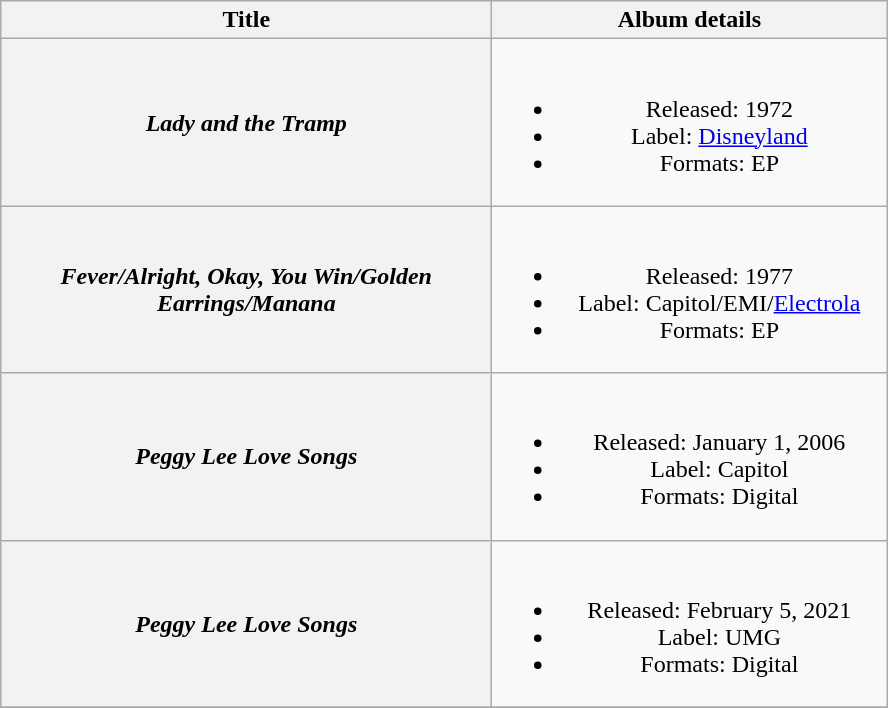<table class="wikitable plainrowheaders" style="text-align:center;">
<tr>
<th scope="col" style="width:20em;">Title</th>
<th scope="col" style="width:16em;">Album details</th>
</tr>
<tr>
<th scope="row"><em>Lady and the Tramp</em></th>
<td><br><ul><li>Released: 1972</li><li>Label: <a href='#'>Disneyland</a></li><li>Formats: EP</li></ul></td>
</tr>
<tr>
<th scope="row"><em>Fever/Alright, Okay, You Win/Golden Earrings/Manana</em></th>
<td><br><ul><li>Released: 1977</li><li>Label: Capitol/EMI/<a href='#'>Electrola</a></li><li>Formats: EP</li></ul></td>
</tr>
<tr>
<th scope="row"><em>Peggy Lee Love Songs</em></th>
<td><br><ul><li>Released: January 1, 2006</li><li>Label: Capitol</li><li>Formats: Digital</li></ul></td>
</tr>
<tr>
<th scope="row"><em>Peggy Lee Love Songs</em></th>
<td><br><ul><li>Released: February 5, 2021</li><li>Label: UMG</li><li>Formats: Digital</li></ul></td>
</tr>
<tr>
</tr>
</table>
